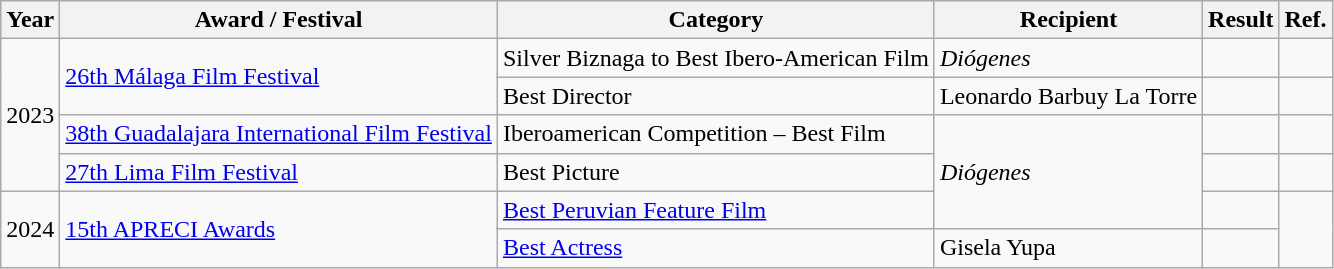<table class="wikitable">
<tr>
<th>Year</th>
<th>Award / Festival</th>
<th>Category</th>
<th>Recipient</th>
<th>Result</th>
<th>Ref.</th>
</tr>
<tr>
<td rowspan="4">2023</td>
<td rowspan="2"><a href='#'>26th Málaga Film Festival</a></td>
<td>Silver Biznaga to Best Ibero-American Film</td>
<td><em>Diógenes</em></td>
<td></td>
<td></td>
</tr>
<tr>
<td>Best Director</td>
<td>Leonardo Barbuy La Torre</td>
<td></td>
<td></td>
</tr>
<tr>
<td><a href='#'>38th Guadalajara International Film Festival</a></td>
<td>Iberoamerican Competition – Best Film</td>
<td rowspan="3"><em>Diógenes</em></td>
<td></td>
<td></td>
</tr>
<tr>
<td><a href='#'>27th Lima Film Festival</a></td>
<td>Best Picture</td>
<td></td>
<td></td>
</tr>
<tr>
<td rowspan="2">2024</td>
<td rowspan="2"><a href='#'>15th APRECI Awards</a></td>
<td><a href='#'>Best Peruvian Feature Film</a></td>
<td></td>
<td rowspan="2"></td>
</tr>
<tr>
<td><a href='#'>Best Actress</a></td>
<td>Gisela Yupa</td>
<td></td>
</tr>
</table>
